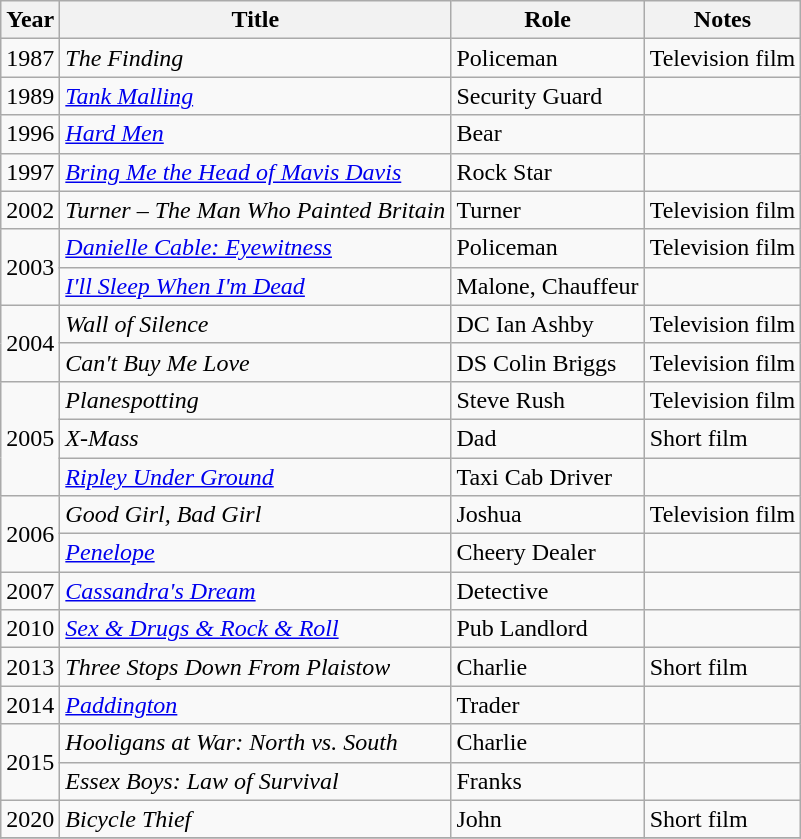<table class="wikitable sortable">
<tr>
<th>Year</th>
<th>Title</th>
<th>Role</th>
<th>Notes</th>
</tr>
<tr>
<td>1987</td>
<td><em>The Finding</em></td>
<td>Policeman</td>
<td>Television film</td>
</tr>
<tr>
<td>1989</td>
<td><em><a href='#'>Tank Malling</a></em></td>
<td>Security Guard</td>
<td></td>
</tr>
<tr>
<td>1996</td>
<td><em><a href='#'>Hard Men</a></em></td>
<td>Bear</td>
<td></td>
</tr>
<tr>
<td>1997</td>
<td><em><a href='#'>Bring Me the Head of Mavis Davis</a></em></td>
<td>Rock Star</td>
<td></td>
</tr>
<tr>
<td>2002</td>
<td><em>Turner – The Man Who Painted Britain</em></td>
<td>Turner</td>
<td>Television film</td>
</tr>
<tr>
<td rowspan="2">2003</td>
<td><em><a href='#'>Danielle Cable: Eyewitness</a></em></td>
<td>Policeman</td>
<td>Television film</td>
</tr>
<tr>
<td><em><a href='#'>I'll Sleep When I'm Dead</a></em></td>
<td>Malone, Chauffeur</td>
<td></td>
</tr>
<tr>
<td rowspan="2">2004</td>
<td><em>Wall of Silence</em></td>
<td>DC Ian Ashby</td>
<td>Television film</td>
</tr>
<tr>
<td><em>Can't Buy Me Love</em></td>
<td>DS Colin Briggs</td>
<td>Television film</td>
</tr>
<tr>
<td rowspan="3">2005</td>
<td><em>Planespotting</em></td>
<td>Steve Rush</td>
<td>Television film</td>
</tr>
<tr>
<td><em>X-Mass</em></td>
<td>Dad</td>
<td>Short film</td>
</tr>
<tr>
<td><em><a href='#'>Ripley Under Ground</a></em></td>
<td>Taxi Cab Driver</td>
<td></td>
</tr>
<tr>
<td rowspan="2">2006</td>
<td><em>Good Girl, Bad Girl</em></td>
<td>Joshua</td>
<td>Television film</td>
</tr>
<tr>
<td><em><a href='#'>Penelope</a></em></td>
<td>Cheery Dealer</td>
<td></td>
</tr>
<tr>
<td>2007</td>
<td><em><a href='#'>Cassandra's Dream</a></em></td>
<td>Detective</td>
<td></td>
</tr>
<tr>
<td>2010</td>
<td><em><a href='#'>Sex & Drugs & Rock & Roll</a></em></td>
<td>Pub Landlord</td>
<td></td>
</tr>
<tr>
<td>2013</td>
<td><em>Three Stops Down From Plaistow</em></td>
<td>Charlie</td>
<td>Short film</td>
</tr>
<tr>
<td>2014</td>
<td><em><a href='#'>Paddington</a></em></td>
<td>Trader</td>
<td></td>
</tr>
<tr>
<td rowspan="2">2015</td>
<td><em>Hooligans at War: North vs. South</em></td>
<td>Charlie</td>
<td></td>
</tr>
<tr>
<td><em>Essex Boys: Law of Survival</em></td>
<td>Franks</td>
<td></td>
</tr>
<tr>
<td>2020</td>
<td><em>Bicycle Thief</em></td>
<td>John</td>
<td>Short film</td>
</tr>
<tr>
</tr>
</table>
